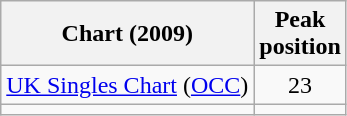<table class="wikitable">
<tr>
<th>Chart (2009)</th>
<th>Peak<br>position</th>
</tr>
<tr>
<td><a href='#'>UK Singles Chart</a> (<a href='#'>OCC</a>)</td>
<td align="center">23</td>
</tr>
<tr>
<td></td>
</tr>
</table>
